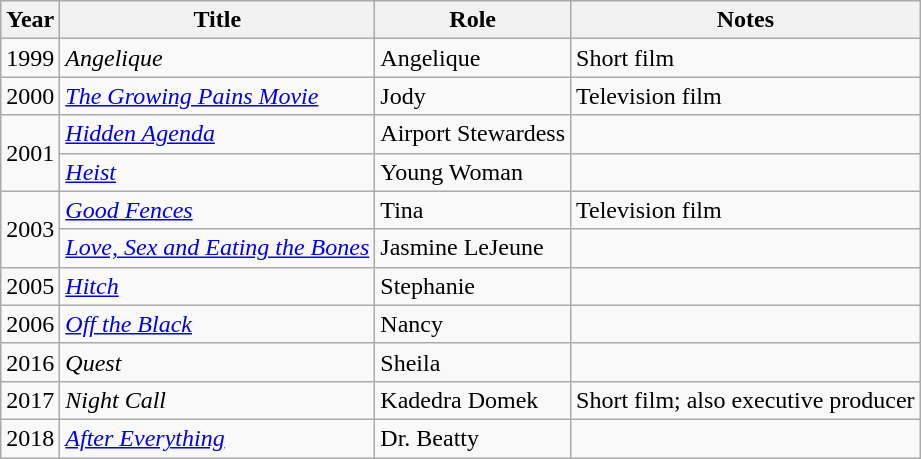<table class="wikitable sortable">
<tr>
<th>Year</th>
<th>Title</th>
<th>Role</th>
<th>Notes</th>
</tr>
<tr>
<td>1999</td>
<td><em>Angelique</em></td>
<td>Angelique</td>
<td>Short film</td>
</tr>
<tr>
<td>2000</td>
<td><em><a href='#'>The Growing Pains Movie</a></em></td>
<td>Jody</td>
<td>Television film</td>
</tr>
<tr>
<td rowspan=2>2001</td>
<td><em><a href='#'>Hidden Agenda</a></em></td>
<td>Airport Stewardess</td>
<td></td>
</tr>
<tr>
<td><em><a href='#'>Heist</a></em></td>
<td>Young Woman</td>
<td></td>
</tr>
<tr>
<td rowspan=2>2003</td>
<td><em><a href='#'>Good Fences</a></em></td>
<td>Tina</td>
<td>Television film</td>
</tr>
<tr>
<td><em><a href='#'>Love, Sex and Eating the Bones</a></em></td>
<td>Jasmine LeJeune</td>
<td></td>
</tr>
<tr>
<td>2005</td>
<td><em> <a href='#'>Hitch</a></em></td>
<td>Stephanie</td>
<td></td>
</tr>
<tr>
<td>2006</td>
<td><em><a href='#'>Off the Black</a></em></td>
<td>Nancy</td>
<td></td>
</tr>
<tr>
<td>2016</td>
<td><em>Quest</em></td>
<td>Sheila</td>
<td></td>
</tr>
<tr>
<td>2017</td>
<td><em>Night Call</em></td>
<td>Kadedra Domek</td>
<td>Short film; also executive producer</td>
</tr>
<tr>
<td>2018</td>
<td><em><a href='#'>After Everything</a></em></td>
<td>Dr. Beatty</td>
<td></td>
</tr>
</table>
